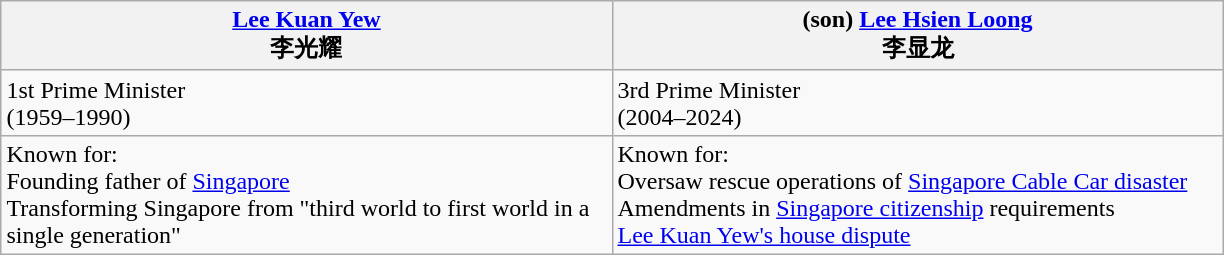<table class="wikitable" style="margin-left: auto; margin-right: auto; border: none;">
<tr>
<th scope="col" style="width: 300pt;"><a href='#'>Lee Kuan Yew</a><br>李光耀<br></th>
<th scope="col" style="width: 300pt;">(son) <a href='#'>Lee Hsien Loong</a><br>李显龙<br></th>
</tr>
<tr>
<td>1st Prime Minister<br>(1959–1990)</td>
<td>3rd Prime Minister<br>(2004–2024)</td>
</tr>
<tr>
<td>Known for:<br>Founding father of <a href='#'>Singapore</a><br>Transforming Singapore from "third world to first world in a single generation"</td>
<td>Known for:<br>Oversaw rescue operations of <a href='#'>Singapore Cable Car disaster</a><br>Amendments in <a href='#'>Singapore citizenship</a> requirements<br><a href='#'>Lee Kuan Yew's house dispute</a></td>
</tr>
</table>
